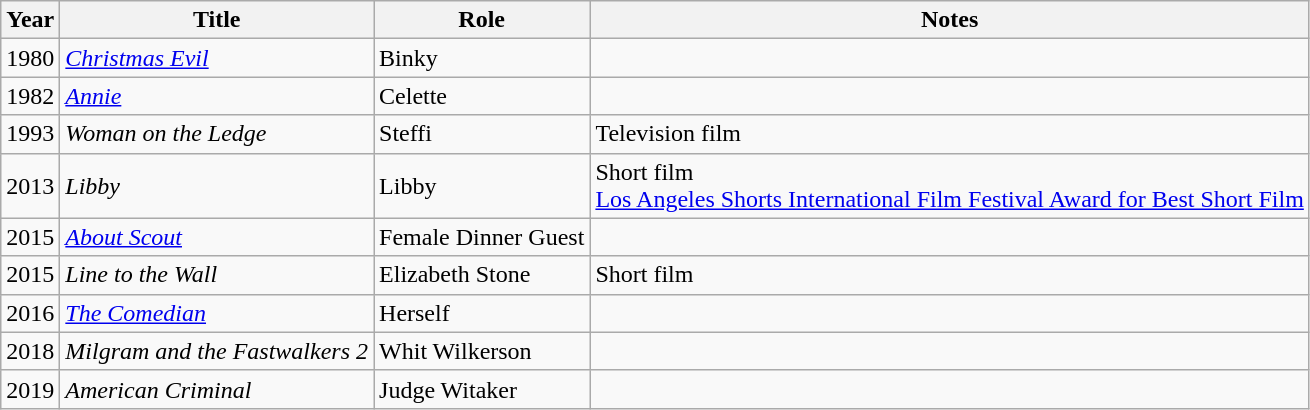<table class="wikitable sortable">
<tr>
<th>Year</th>
<th>Title</th>
<th>Role</th>
<th class="unsortable">Notes</th>
</tr>
<tr>
<td>1980</td>
<td><em><a href='#'>Christmas Evil</a></em></td>
<td>Binky</td>
<td></td>
</tr>
<tr>
<td>1982</td>
<td><em><a href='#'>Annie</a></em></td>
<td>Celette</td>
<td></td>
</tr>
<tr>
<td>1993</td>
<td><em>Woman on the Ledge</em></td>
<td>Steffi</td>
<td>Television film</td>
</tr>
<tr>
<td>2013</td>
<td><em>Libby</em></td>
<td>Libby</td>
<td>Short film<br><a href='#'>Los Angeles Shorts International Film Festival Award for Best Short Film</a></td>
</tr>
<tr>
<td>2015</td>
<td><em><a href='#'>About Scout</a></em></td>
<td>Female Dinner Guest</td>
<td></td>
</tr>
<tr>
<td>2015</td>
<td><em>Line to the Wall</em></td>
<td>Elizabeth Stone</td>
<td>Short film</td>
</tr>
<tr>
<td>2016</td>
<td><em><a href='#'>The Comedian</a></em></td>
<td>Herself</td>
<td></td>
</tr>
<tr>
<td>2018</td>
<td><em>Milgram and the Fastwalkers 2</em></td>
<td>Whit Wilkerson</td>
<td></td>
</tr>
<tr>
<td>2019</td>
<td><em>American Criminal</em></td>
<td>Judge Witaker</td>
<td></td>
</tr>
</table>
